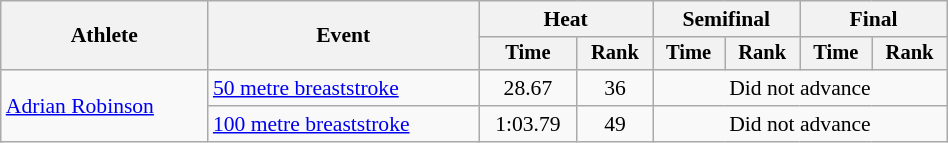<table class="wikitable" style="text-align:center; font-size:90%; width:50%;">
<tr>
<th rowspan="2">Athlete</th>
<th rowspan="2">Event</th>
<th colspan="2">Heat</th>
<th colspan="2">Semifinal</th>
<th colspan="2">Final</th>
</tr>
<tr style="font-size:95%">
<th>Time</th>
<th>Rank</th>
<th>Time</th>
<th>Rank</th>
<th>Time</th>
<th>Rank</th>
</tr>
<tr>
<td align=left rowspan=2><a href='#'>Adrian Robinson</a></td>
<td align=left><a href='#'>50 metre breaststroke</a></td>
<td>28.67</td>
<td>36</td>
<td colspan=4>Did not advance</td>
</tr>
<tr>
<td align=left><a href='#'>100 metre breaststroke</a></td>
<td>1:03.79</td>
<td>49</td>
<td colspan=4>Did not advance</td>
</tr>
</table>
